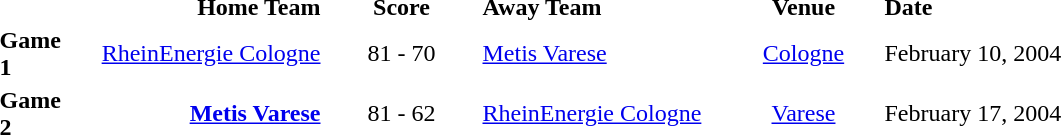<table style="text-align:center" cellpadding=1 border=0>
<tr>
<th width=50></th>
<th width=160 align=right>Home Team</th>
<th width=100>Score</th>
<th width=160 align=left>Away Team</th>
<th width=100>Venue</th>
<th width=200 align=left>Date</th>
</tr>
<tr>
<td align=left><strong>Game 1</strong></td>
<td align=right><a href='#'>RheinEnergie Cologne</a> </td>
<td>81 - 70</td>
<td align=left> <a href='#'>Metis Varese</a></td>
<td><a href='#'>Cologne</a></td>
<td align=left>February 10, 2004</td>
</tr>
<tr>
<td align=left><strong>Game 2</strong></td>
<td align=right><strong><a href='#'>Metis Varese</a></strong> </td>
<td>81 - 62</td>
<td align=left> <a href='#'>RheinEnergie Cologne</a></td>
<td><a href='#'>Varese</a></td>
<td align=left>February 17, 2004</td>
</tr>
</table>
